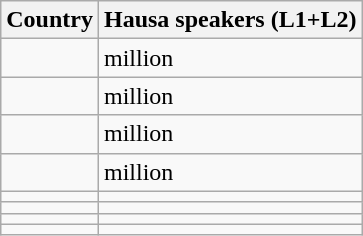<table class="wikitable">
<tr>
<th>Country</th>
<th>Hausa speakers (L1+L2)</th>
</tr>
<tr>
<td></td>
<td> million</td>
</tr>
<tr>
<td></td>
<td> million</td>
</tr>
<tr>
<td></td>
<td> million</td>
</tr>
<tr>
<td></td>
<td> million</td>
</tr>
<tr>
<td></td>
<td></td>
</tr>
<tr>
<td></td>
<td></td>
</tr>
<tr>
<td></td>
<td></td>
</tr>
<tr>
<td></td>
<td></td>
</tr>
</table>
